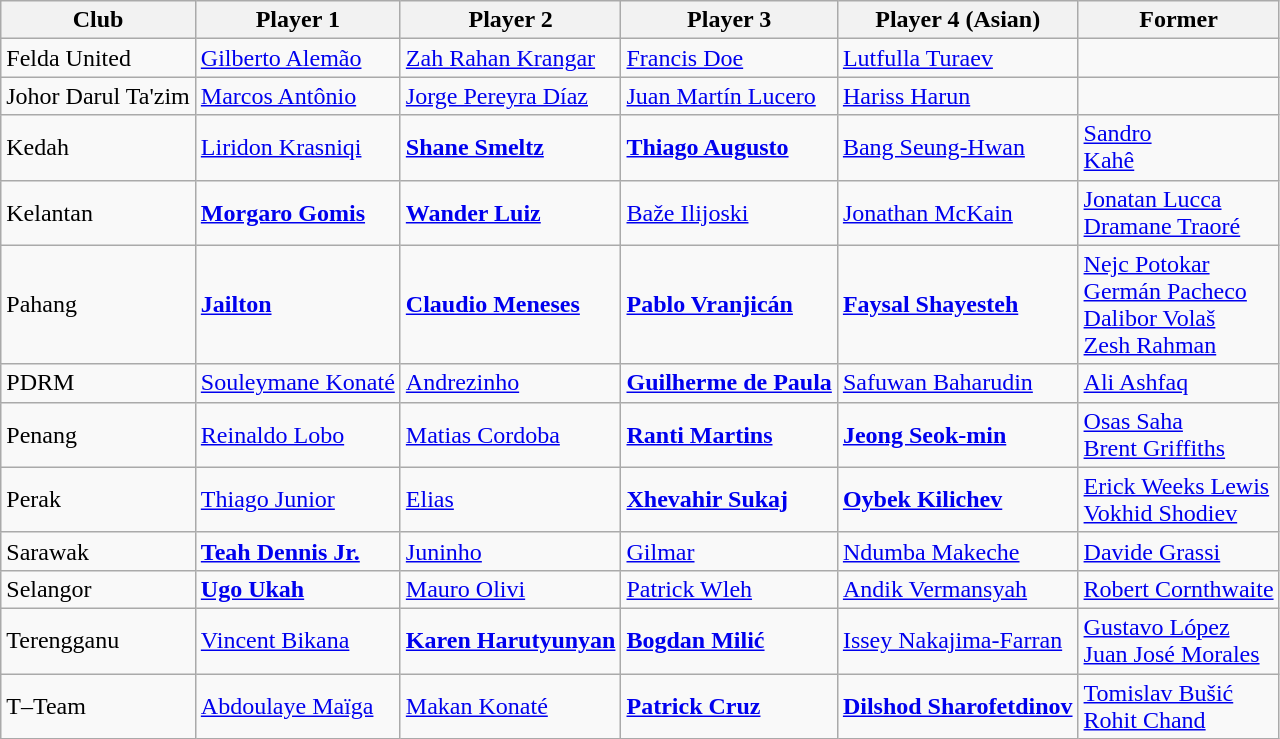<table class="wikitable sortable">
<tr>
<th>Club</th>
<th>Player 1</th>
<th>Player 2</th>
<th>Player 3</th>
<th>Player 4 (Asian)</th>
<th>Former</th>
</tr>
<tr>
<td>Felda United</td>
<td> <a href='#'>Gilberto Alemão</a></td>
<td> <a href='#'>Zah Rahan Krangar</a></td>
<td> <a href='#'>Francis Doe</a></td>
<td> <a href='#'>Lutfulla Turaev</a></td>
<td></td>
</tr>
<tr>
<td>Johor Darul Ta'zim</td>
<td> <a href='#'>Marcos Antônio</a></td>
<td> <a href='#'>Jorge Pereyra Díaz</a></td>
<td> <a href='#'>Juan Martín Lucero</a></td>
<td> <a href='#'>Hariss Harun</a></td>
<td></td>
</tr>
<tr>
<td>Kedah</td>
<td> <a href='#'>Liridon Krasniqi</a></td>
<td><strong> <a href='#'>Shane Smeltz</a></strong></td>
<td><strong> <a href='#'>Thiago Augusto</a></strong></td>
<td> <a href='#'>Bang Seung-Hwan</a></td>
<td> <a href='#'>Sandro</a> <br>  <a href='#'>Kahê</a></td>
</tr>
<tr>
<td>Kelantan</td>
<td><strong> <a href='#'>Morgaro Gomis</a></strong></td>
<td><strong> <a href='#'>Wander Luiz</a></strong></td>
<td> <a href='#'>Baže Ilijoski</a></td>
<td> <a href='#'>Jonathan McKain</a></td>
<td> <a href='#'>Jonatan Lucca</a> <br>  <a href='#'>Dramane Traoré</a></td>
</tr>
<tr>
<td>Pahang</td>
<td><strong> <a href='#'>Jailton</a></strong></td>
<td><strong> <a href='#'>Claudio Meneses</a></strong></td>
<td><strong> <a href='#'>Pablo Vranjicán</a></strong></td>
<td><strong> <a href='#'>Faysal Shayesteh</a></strong></td>
<td> <a href='#'>Nejc Potokar</a> <br>  <a href='#'>Germán Pacheco</a> <br>  <a href='#'>Dalibor Volaš</a> <br>  <a href='#'>Zesh Rahman</a></td>
</tr>
<tr>
<td>PDRM</td>
<td> <a href='#'>Souleymane Konaté</a></td>
<td> <a href='#'>Andrezinho</a></td>
<td><strong> <a href='#'>Guilherme de Paula</a></strong></td>
<td> <a href='#'>Safuwan Baharudin</a></td>
<td> <a href='#'>Ali Ashfaq</a></td>
</tr>
<tr>
<td>Penang</td>
<td> <a href='#'>Reinaldo Lobo</a></td>
<td> <a href='#'>Matias Cordoba</a></td>
<td><strong> <a href='#'>Ranti Martins</a></strong></td>
<td><strong> <a href='#'>Jeong Seok-min</a></strong></td>
<td> <a href='#'>Osas Saha</a> <br>  <a href='#'>Brent Griffiths</a></td>
</tr>
<tr>
<td>Perak</td>
<td> <a href='#'>Thiago Junior</a></td>
<td> <a href='#'>Elias</a></td>
<td><strong> <a href='#'>Xhevahir Sukaj</a></strong></td>
<td><strong> <a href='#'>Oybek Kilichev</a></strong></td>
<td> <a href='#'>Erick Weeks Lewis</a> <br>  <a href='#'>Vokhid Shodiev</a></td>
</tr>
<tr>
<td>Sarawak</td>
<td><strong> <a href='#'>Teah Dennis Jr.</a></strong></td>
<td> <a href='#'>Juninho</a></td>
<td> <a href='#'>Gilmar</a></td>
<td> <a href='#'>Ndumba Makeche</a></td>
<td> <a href='#'>Davide Grassi</a></td>
</tr>
<tr>
<td>Selangor</td>
<td><strong> <a href='#'>Ugo Ukah</a></strong></td>
<td> <a href='#'>Mauro Olivi</a></td>
<td> <a href='#'>Patrick Wleh</a></td>
<td> <a href='#'>Andik Vermansyah</a></td>
<td> <a href='#'>Robert Cornthwaite</a></td>
</tr>
<tr>
<td>Terengganu</td>
<td> <a href='#'>Vincent Bikana</a></td>
<td><strong> <a href='#'>Karen Harutyunyan</a></strong></td>
<td><strong> <a href='#'>Bogdan Milić</a></strong></td>
<td> <a href='#'>Issey Nakajima-Farran</a></td>
<td> <a href='#'>Gustavo López</a> <br>  <a href='#'>Juan José Morales</a></td>
</tr>
<tr>
<td>T–Team</td>
<td> <a href='#'>Abdoulaye Maïga</a></td>
<td> <a href='#'>Makan Konaté</a></td>
<td><strong> <a href='#'>Patrick Cruz</a></strong></td>
<td><strong> <a href='#'>Dilshod Sharofetdinov</a></strong></td>
<td> <a href='#'>Tomislav Bušić</a> <br>  <a href='#'>Rohit Chand</a></td>
</tr>
</table>
